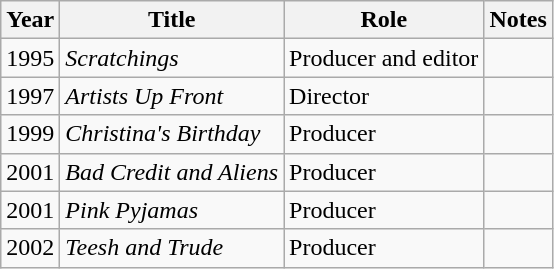<table class="wikitable">
<tr>
<th>Year</th>
<th>Title</th>
<th>Role</th>
<th>Notes</th>
</tr>
<tr>
<td>1995</td>
<td><em>Scratchings</em></td>
<td>Producer and editor</td>
<td></td>
</tr>
<tr>
<td>1997</td>
<td><em>Artists Up Front</em></td>
<td>Director</td>
<td></td>
</tr>
<tr>
<td>1999</td>
<td><em>Christina's Birthday</em></td>
<td>Producer</td>
<td></td>
</tr>
<tr>
<td>2001</td>
<td><em>Bad Credit and Aliens</em></td>
<td>Producer</td>
<td></td>
</tr>
<tr>
<td>2001</td>
<td><em>Pink Pyjamas</em></td>
<td>Producer</td>
<td></td>
</tr>
<tr>
<td>2002</td>
<td><em>Teesh and Trude</em></td>
<td>Producer</td>
<td></td>
</tr>
</table>
